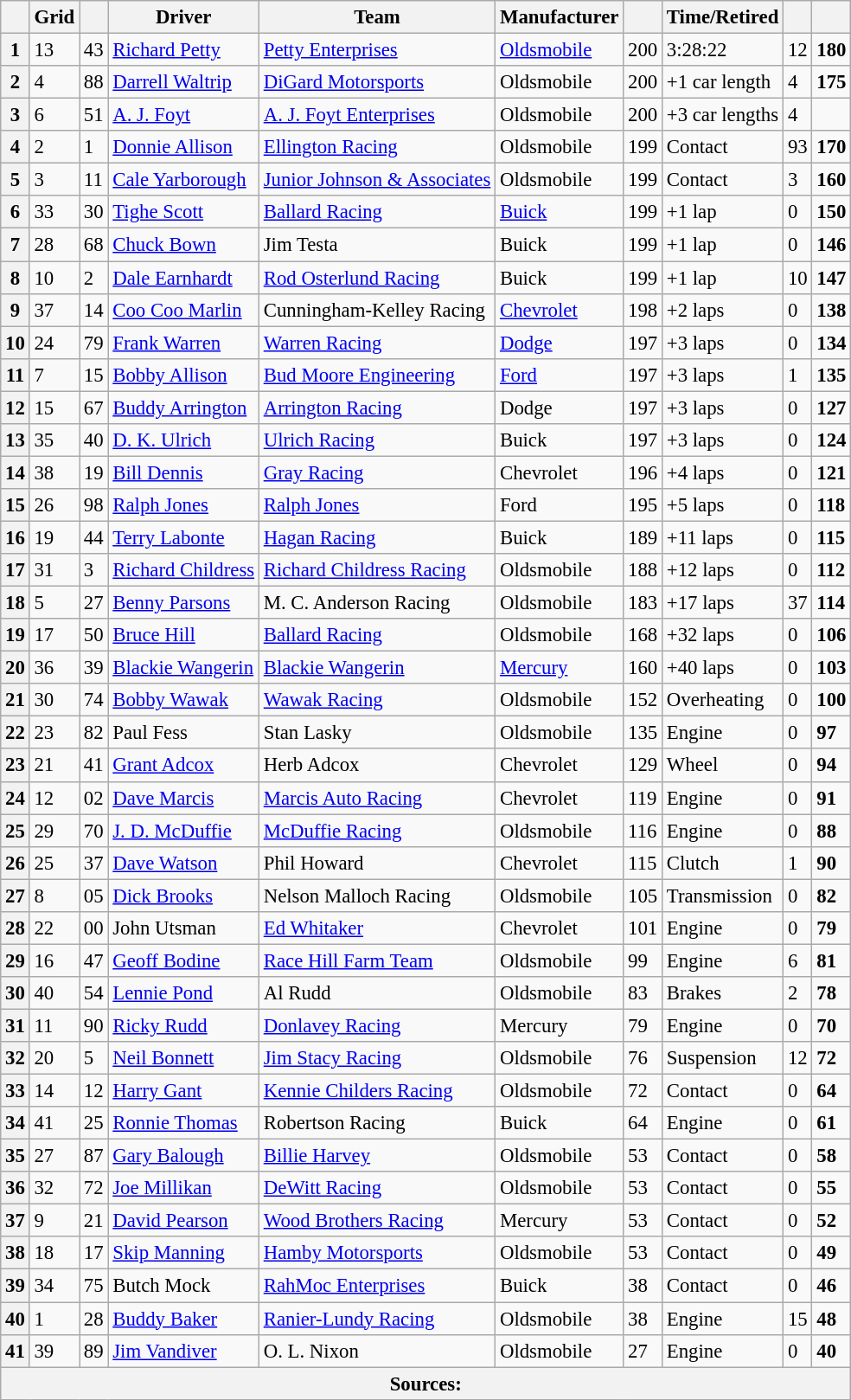<table class="wikitable" style="font-size:95%">
<tr>
<th></th>
<th>Grid</th>
<th></th>
<th>Driver</th>
<th>Team</th>
<th>Manufacturer</th>
<th></th>
<th>Time/Retired</th>
<th></th>
<th></th>
</tr>
<tr>
<th>1</th>
<td>13</td>
<td>43</td>
<td><a href='#'>Richard Petty</a></td>
<td><a href='#'>Petty Enterprises</a></td>
<td><a href='#'>Oldsmobile</a></td>
<td>200</td>
<td>3:28:22</td>
<td>12</td>
<td><strong>180</strong></td>
</tr>
<tr>
<th>2</th>
<td>4</td>
<td>88</td>
<td><a href='#'>Darrell Waltrip</a></td>
<td><a href='#'>DiGard Motorsports</a></td>
<td>Oldsmobile</td>
<td>200</td>
<td>+1 car length</td>
<td>4</td>
<td><strong>175</strong></td>
</tr>
<tr>
<th>3</th>
<td>6</td>
<td>51</td>
<td><a href='#'>A. J. Foyt</a></td>
<td><a href='#'>A. J. Foyt Enterprises</a></td>
<td>Oldsmobile</td>
<td>200</td>
<td>+3 car lengths</td>
<td>4</td>
<td></td>
</tr>
<tr>
<th>4</th>
<td>2</td>
<td>1</td>
<td><a href='#'>Donnie Allison</a></td>
<td><a href='#'>Ellington Racing</a></td>
<td>Oldsmobile</td>
<td>199</td>
<td>Contact</td>
<td>93</td>
<td><strong>170</strong></td>
</tr>
<tr>
<th>5</th>
<td>3</td>
<td>11</td>
<td><a href='#'>Cale Yarborough</a></td>
<td><a href='#'>Junior Johnson & Associates</a></td>
<td>Oldsmobile</td>
<td>199</td>
<td>Contact</td>
<td>3</td>
<td><strong>160</strong></td>
</tr>
<tr>
<th>6</th>
<td>33</td>
<td>30</td>
<td><a href='#'>Tighe Scott</a></td>
<td><a href='#'>Ballard Racing</a></td>
<td><a href='#'>Buick</a></td>
<td>199</td>
<td>+1 lap</td>
<td>0</td>
<td><strong>150</strong></td>
</tr>
<tr>
<th>7</th>
<td>28</td>
<td>68</td>
<td><a href='#'>Chuck Bown</a></td>
<td>Jim Testa</td>
<td>Buick</td>
<td>199</td>
<td>+1 lap</td>
<td>0</td>
<td><strong>146</strong></td>
</tr>
<tr>
<th>8</th>
<td>10</td>
<td>2</td>
<td><a href='#'>Dale Earnhardt</a></td>
<td><a href='#'>Rod Osterlund Racing</a></td>
<td>Buick</td>
<td>199</td>
<td>+1 lap</td>
<td>10</td>
<td><strong>147</strong></td>
</tr>
<tr>
<th>9</th>
<td>37</td>
<td>14</td>
<td><a href='#'>Coo Coo Marlin</a></td>
<td>Cunningham-Kelley Racing</td>
<td><a href='#'>Chevrolet</a></td>
<td>198</td>
<td>+2 laps</td>
<td>0</td>
<td><strong>138</strong></td>
</tr>
<tr>
<th>10</th>
<td>24</td>
<td>79</td>
<td><a href='#'>Frank Warren</a></td>
<td><a href='#'>Warren Racing</a></td>
<td><a href='#'>Dodge</a></td>
<td>197</td>
<td>+3 laps</td>
<td>0</td>
<td><strong>134</strong></td>
</tr>
<tr>
<th>11</th>
<td>7</td>
<td>15</td>
<td><a href='#'>Bobby Allison</a></td>
<td><a href='#'>Bud Moore Engineering</a></td>
<td><a href='#'>Ford</a></td>
<td>197</td>
<td>+3 laps</td>
<td>1</td>
<td><strong>135</strong></td>
</tr>
<tr>
<th>12</th>
<td>15</td>
<td>67</td>
<td><a href='#'>Buddy Arrington</a></td>
<td><a href='#'>Arrington Racing</a></td>
<td>Dodge</td>
<td>197</td>
<td>+3 laps</td>
<td>0</td>
<td><strong>127</strong></td>
</tr>
<tr>
<th>13</th>
<td>35</td>
<td>40</td>
<td><a href='#'>D. K. Ulrich</a></td>
<td><a href='#'>Ulrich Racing</a></td>
<td>Buick</td>
<td>197</td>
<td>+3 laps</td>
<td>0</td>
<td><strong>124</strong></td>
</tr>
<tr>
<th>14</th>
<td>38</td>
<td>19</td>
<td><a href='#'>Bill Dennis</a></td>
<td><a href='#'>Gray Racing</a></td>
<td>Chevrolet</td>
<td>196</td>
<td>+4 laps</td>
<td>0</td>
<td><strong>121</strong></td>
</tr>
<tr>
<th>15</th>
<td>26</td>
<td>98</td>
<td><a href='#'>Ralph Jones</a></td>
<td><a href='#'>Ralph Jones</a></td>
<td>Ford</td>
<td>195</td>
<td>+5 laps</td>
<td>0</td>
<td><strong>118</strong></td>
</tr>
<tr>
<th>16</th>
<td>19</td>
<td>44</td>
<td><a href='#'>Terry Labonte</a></td>
<td><a href='#'>Hagan Racing</a></td>
<td>Buick</td>
<td>189</td>
<td>+11 laps</td>
<td>0</td>
<td><strong>115</strong></td>
</tr>
<tr>
<th>17</th>
<td>31</td>
<td>3</td>
<td><a href='#'>Richard Childress</a></td>
<td><a href='#'>Richard Childress Racing</a></td>
<td>Oldsmobile</td>
<td>188</td>
<td>+12 laps</td>
<td>0</td>
<td><strong>112</strong></td>
</tr>
<tr>
<th>18</th>
<td>5</td>
<td>27</td>
<td><a href='#'>Benny Parsons</a></td>
<td>M. C. Anderson Racing</td>
<td>Oldsmobile</td>
<td>183</td>
<td>+17 laps</td>
<td>37</td>
<td><strong>114</strong></td>
</tr>
<tr>
<th>19</th>
<td>17</td>
<td>50</td>
<td><a href='#'>Bruce Hill</a></td>
<td><a href='#'>Ballard Racing</a></td>
<td>Oldsmobile</td>
<td>168</td>
<td>+32 laps</td>
<td>0</td>
<td><strong>106</strong></td>
</tr>
<tr>
<th>20</th>
<td>36</td>
<td>39</td>
<td><a href='#'>Blackie Wangerin</a></td>
<td><a href='#'>Blackie Wangerin</a></td>
<td><a href='#'>Mercury</a></td>
<td>160</td>
<td>+40 laps</td>
<td>0</td>
<td><strong>103</strong></td>
</tr>
<tr>
<th>21</th>
<td>30</td>
<td>74</td>
<td><a href='#'>Bobby Wawak</a></td>
<td><a href='#'>Wawak Racing</a></td>
<td>Oldsmobile</td>
<td>152</td>
<td>Overheating</td>
<td>0</td>
<td><strong>100</strong></td>
</tr>
<tr>
<th>22</th>
<td>23</td>
<td>82</td>
<td>Paul Fess</td>
<td>Stan Lasky</td>
<td>Oldsmobile</td>
<td>135</td>
<td>Engine</td>
<td>0</td>
<td><strong>97</strong></td>
</tr>
<tr>
<th>23</th>
<td>21</td>
<td>41</td>
<td><a href='#'>Grant Adcox</a></td>
<td>Herb Adcox</td>
<td>Chevrolet</td>
<td>129</td>
<td>Wheel</td>
<td>0</td>
<td><strong>94</strong></td>
</tr>
<tr>
<th>24</th>
<td>12</td>
<td>02</td>
<td><a href='#'>Dave Marcis</a></td>
<td><a href='#'>Marcis Auto Racing</a></td>
<td>Chevrolet</td>
<td>119</td>
<td>Engine</td>
<td>0</td>
<td><strong>91</strong></td>
</tr>
<tr>
<th>25</th>
<td>29</td>
<td>70</td>
<td><a href='#'>J. D. McDuffie</a></td>
<td><a href='#'>McDuffie Racing</a></td>
<td>Oldsmobile</td>
<td>116</td>
<td>Engine</td>
<td>0</td>
<td><strong>88</strong></td>
</tr>
<tr>
<th>26</th>
<td>25</td>
<td>37</td>
<td><a href='#'>Dave Watson</a></td>
<td>Phil Howard</td>
<td>Chevrolet</td>
<td>115</td>
<td>Clutch</td>
<td>1</td>
<td><strong>90</strong></td>
</tr>
<tr>
<th>27</th>
<td>8</td>
<td>05</td>
<td><a href='#'>Dick Brooks</a></td>
<td>Nelson Malloch Racing</td>
<td>Oldsmobile</td>
<td>105</td>
<td>Transmission</td>
<td>0</td>
<td><strong>82</strong></td>
</tr>
<tr>
<th>28</th>
<td>22</td>
<td>00</td>
<td>John Utsman</td>
<td><a href='#'>Ed Whitaker</a></td>
<td>Chevrolet</td>
<td>101</td>
<td>Engine</td>
<td>0</td>
<td><strong>79</strong></td>
</tr>
<tr>
<th>29</th>
<td>16</td>
<td>47</td>
<td><a href='#'>Geoff Bodine</a></td>
<td><a href='#'>Race Hill Farm Team</a></td>
<td>Oldsmobile</td>
<td>99</td>
<td>Engine</td>
<td>6</td>
<td><strong>81</strong></td>
</tr>
<tr>
<th>30</th>
<td>40</td>
<td>54</td>
<td><a href='#'>Lennie Pond</a></td>
<td>Al Rudd</td>
<td>Oldsmobile</td>
<td>83</td>
<td>Brakes</td>
<td>2</td>
<td><strong>78</strong></td>
</tr>
<tr>
<th>31</th>
<td>11</td>
<td>90</td>
<td><a href='#'>Ricky Rudd</a></td>
<td><a href='#'>Donlavey Racing</a></td>
<td>Mercury</td>
<td>79</td>
<td>Engine</td>
<td>0</td>
<td><strong>70</strong></td>
</tr>
<tr>
<th>32</th>
<td>20</td>
<td>5</td>
<td><a href='#'>Neil Bonnett</a></td>
<td><a href='#'>Jim Stacy Racing</a></td>
<td>Oldsmobile</td>
<td>76</td>
<td>Suspension</td>
<td>12</td>
<td><strong>72</strong></td>
</tr>
<tr>
<th>33</th>
<td>14</td>
<td>12</td>
<td><a href='#'>Harry Gant</a></td>
<td><a href='#'>Kennie Childers Racing</a></td>
<td>Oldsmobile</td>
<td>72</td>
<td>Contact</td>
<td>0</td>
<td><strong>64</strong></td>
</tr>
<tr>
<th>34</th>
<td>41</td>
<td>25</td>
<td><a href='#'>Ronnie Thomas</a></td>
<td>Robertson Racing</td>
<td>Buick</td>
<td>64</td>
<td>Engine</td>
<td>0</td>
<td><strong>61</strong></td>
</tr>
<tr>
<th>35</th>
<td>27</td>
<td>87</td>
<td><a href='#'>Gary Balough</a></td>
<td><a href='#'>Billie Harvey</a></td>
<td>Oldsmobile</td>
<td>53</td>
<td>Contact</td>
<td>0</td>
<td><strong>58</strong></td>
</tr>
<tr>
<th>36</th>
<td>32</td>
<td>72</td>
<td><a href='#'>Joe Millikan</a></td>
<td><a href='#'>DeWitt Racing</a></td>
<td>Oldsmobile</td>
<td>53</td>
<td>Contact</td>
<td>0</td>
<td><strong>55</strong></td>
</tr>
<tr>
<th>37</th>
<td>9</td>
<td>21</td>
<td><a href='#'>David Pearson</a></td>
<td><a href='#'>Wood Brothers Racing</a></td>
<td>Mercury</td>
<td>53</td>
<td>Contact</td>
<td>0</td>
<td><strong>52</strong></td>
</tr>
<tr>
<th>38</th>
<td>18</td>
<td>17</td>
<td><a href='#'>Skip Manning</a></td>
<td><a href='#'>Hamby Motorsports</a></td>
<td>Oldsmobile</td>
<td>53</td>
<td>Contact</td>
<td>0</td>
<td><strong>49</strong></td>
</tr>
<tr>
<th>39</th>
<td>34</td>
<td>75</td>
<td>Butch Mock</td>
<td><a href='#'>RahMoc Enterprises</a></td>
<td>Buick</td>
<td>38</td>
<td>Contact</td>
<td>0</td>
<td><strong>46</strong></td>
</tr>
<tr>
<th>40</th>
<td>1</td>
<td>28</td>
<td><a href='#'>Buddy Baker</a></td>
<td><a href='#'>Ranier-Lundy Racing</a></td>
<td>Oldsmobile</td>
<td>38</td>
<td>Engine</td>
<td>15</td>
<td><strong>48</strong></td>
</tr>
<tr>
<th>41</th>
<td>39</td>
<td>89</td>
<td><a href='#'>Jim Vandiver</a></td>
<td>O. L. Nixon</td>
<td>Oldsmobile</td>
<td>27</td>
<td>Engine</td>
<td>0</td>
<td><strong>40</strong></td>
</tr>
<tr>
<th colspan="10">Sources:</th>
</tr>
</table>
